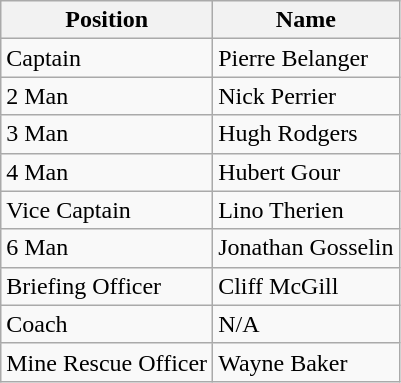<table class="wikitable">
<tr>
<th>Position</th>
<th>Name</th>
</tr>
<tr>
<td>Captain</td>
<td>Pierre Belanger</td>
</tr>
<tr>
<td>2 Man</td>
<td>Nick Perrier</td>
</tr>
<tr>
<td>3 Man</td>
<td>Hugh Rodgers</td>
</tr>
<tr>
<td>4 Man</td>
<td>Hubert Gour</td>
</tr>
<tr>
<td>Vice Captain</td>
<td>Lino Therien</td>
</tr>
<tr>
<td>6 Man</td>
<td>Jonathan Gosselin</td>
</tr>
<tr>
<td>Briefing Officer</td>
<td>Cliff McGill</td>
</tr>
<tr>
<td>Coach</td>
<td>N/A</td>
</tr>
<tr>
<td>Mine Rescue Officer</td>
<td>Wayne Baker</td>
</tr>
</table>
